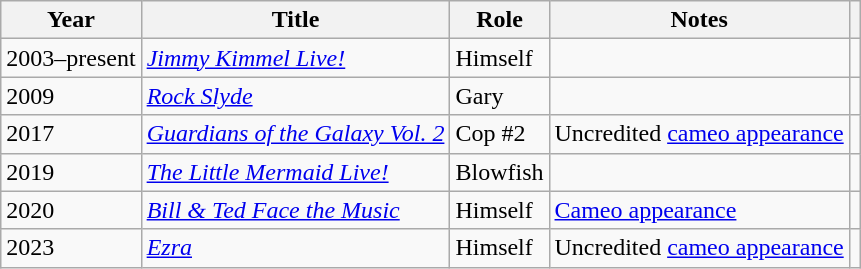<table class="wikitable">
<tr>
<th>Year</th>
<th>Title</th>
<th>Role</th>
<th>Notes</th>
<th></th>
</tr>
<tr>
<td>2003–present</td>
<td><em><a href='#'>Jimmy Kimmel Live!</a></em></td>
<td>Himself</td>
<td></td>
<td></td>
</tr>
<tr>
<td>2009</td>
<td><em><a href='#'>Rock Slyde</a></em></td>
<td>Gary</td>
<td></td>
<td></td>
</tr>
<tr>
<td>2017</td>
<td><em><a href='#'>Guardians of the Galaxy Vol. 2</a></em></td>
<td>Cop #2</td>
<td>Uncredited <a href='#'>cameo appearance</a></td>
<td></td>
</tr>
<tr>
<td>2019</td>
<td><em><a href='#'>The Little Mermaid Live!</a></em></td>
<td>Blowfish</td>
<td></td>
<td></td>
</tr>
<tr>
<td>2020</td>
<td><em><a href='#'>Bill & Ted Face the Music</a></em></td>
<td>Himself</td>
<td><a href='#'>Cameo appearance</a></td>
<td></td>
</tr>
<tr>
<td>2023</td>
<td><em><a href='#'>Ezra</a></em></td>
<td>Himself</td>
<td>Uncredited <a href='#'>cameo appearance</a></td>
<td></td>
</tr>
</table>
